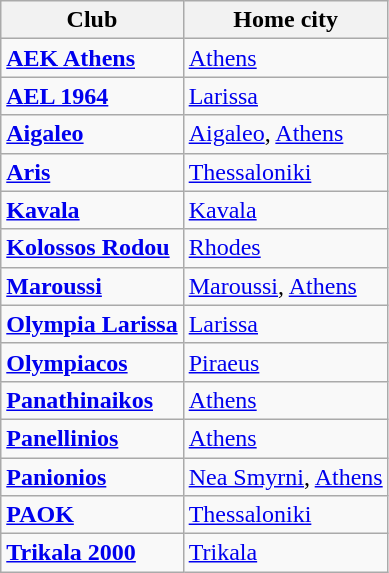<table class="wikitable">
<tr>
<th>Club</th>
<th>Home city</th>
</tr>
<tr>
<td align="left"><strong><a href='#'>AEK Athens</a></strong></td>
<td><a href='#'>Athens</a></td>
</tr>
<tr>
<td align="left"><strong><a href='#'>AEL 1964</a></strong></td>
<td><a href='#'>Larissa</a></td>
</tr>
<tr>
<td align="left"><strong><a href='#'>Aigaleo</a></strong></td>
<td><a href='#'>Aigaleo</a>, <a href='#'>Athens</a></td>
</tr>
<tr>
<td align="left"><strong><a href='#'>Aris</a></strong></td>
<td><a href='#'>Thessaloniki</a></td>
</tr>
<tr>
<td align="left"><strong><a href='#'>Kavala</a></strong></td>
<td><a href='#'>Kavala</a></td>
</tr>
<tr>
<td align="left"><strong><a href='#'>Kolossos Rodou</a></strong></td>
<td><a href='#'>Rhodes</a></td>
</tr>
<tr>
<td align="left"><strong><a href='#'>Maroussi</a></strong></td>
<td><a href='#'>Maroussi</a>, <a href='#'>Athens</a></td>
</tr>
<tr>
<td align="left"><strong><a href='#'>Olympia Larissa</a></strong></td>
<td><a href='#'>Larissa</a></td>
</tr>
<tr>
<td align="left"><strong><a href='#'>Olympiacos</a></strong></td>
<td><a href='#'>Piraeus</a></td>
</tr>
<tr>
<td align="left"><strong><a href='#'>Panathinaikos</a></strong></td>
<td><a href='#'>Athens</a></td>
</tr>
<tr>
<td align="left"><strong><a href='#'>Panellinios</a></strong></td>
<td><a href='#'>Athens</a></td>
</tr>
<tr>
<td align="left"><strong><a href='#'>Panionios</a></strong></td>
<td><a href='#'>Nea Smyrni</a>, <a href='#'>Athens</a></td>
</tr>
<tr>
<td align="left"><strong><a href='#'>PAOK</a></strong></td>
<td><a href='#'>Thessaloniki</a></td>
</tr>
<tr>
<td align="left"><strong><a href='#'>Trikala 2000</a></strong></td>
<td><a href='#'>Trikala</a></td>
</tr>
</table>
